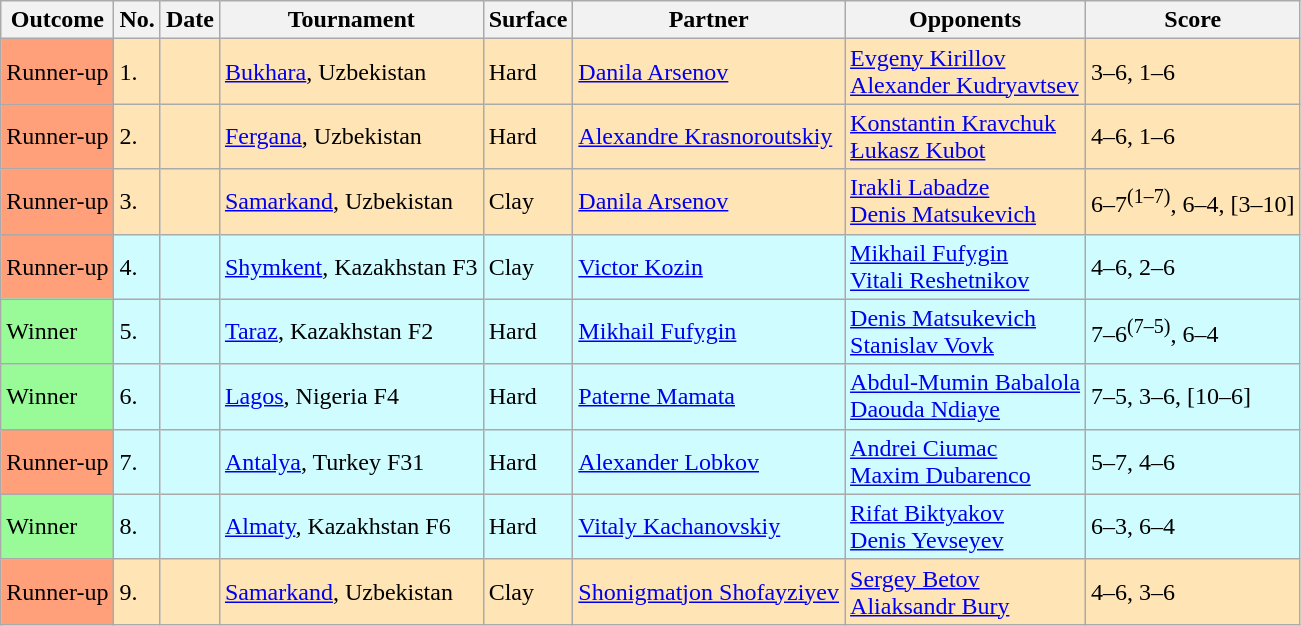<table class=wikitable>
<tr>
<th>Outcome</th>
<th>No.</th>
<th>Date</th>
<th>Tournament</th>
<th>Surface</th>
<th>Partner</th>
<th>Opponents</th>
<th>Score</th>
</tr>
<tr style="background:moccasin;">
<td bgcolor=FFA07A>Runner-up</td>
<td>1.</td>
<td></td>
<td> <a href='#'>Bukhara</a>, Uzbekistan</td>
<td>Hard</td>
<td> <a href='#'>Danila Arsenov</a></td>
<td> <a href='#'>Evgeny Kirillov</a><br> <a href='#'>Alexander Kudryavtsev</a></td>
<td>3–6, 1–6</td>
</tr>
<tr style="background:moccasin;">
<td bgcolor=FFA07A>Runner-up</td>
<td>2.</td>
<td></td>
<td> <a href='#'>Fergana</a>, Uzbekistan</td>
<td>Hard</td>
<td> <a href='#'>Alexandre Krasnoroutskiy</a></td>
<td> <a href='#'>Konstantin Kravchuk</a><br> <a href='#'>Łukasz Kubot</a></td>
<td>4–6, 1–6</td>
</tr>
<tr style="background:moccasin;">
<td bgcolor=FFA07A>Runner-up</td>
<td>3.</td>
<td></td>
<td> <a href='#'>Samarkand</a>, Uzbekistan</td>
<td>Clay</td>
<td> <a href='#'>Danila Arsenov</a></td>
<td> <a href='#'>Irakli Labadze</a><br> <a href='#'>Denis Matsukevich</a></td>
<td>6–7<sup>(1–7)</sup>, 6–4, [3–10]</td>
</tr>
<tr style="background:#cffcff;">
<td bgcolor=FFA07A>Runner-up</td>
<td>4.</td>
<td></td>
<td> <a href='#'>Shymkent</a>, Kazakhstan F3</td>
<td>Clay</td>
<td> <a href='#'>Victor Kozin</a></td>
<td> <a href='#'>Mikhail Fufygin</a><br> <a href='#'>Vitali Reshetnikov</a></td>
<td>4–6, 2–6</td>
</tr>
<tr style="background:#cffcff;">
<td bgcolor=98FB98>Winner</td>
<td>5.</td>
<td></td>
<td> <a href='#'>Taraz</a>, Kazakhstan F2</td>
<td>Hard</td>
<td> <a href='#'>Mikhail Fufygin</a></td>
<td> <a href='#'>Denis Matsukevich</a><br> <a href='#'>Stanislav Vovk</a></td>
<td>7–6<sup>(7–5)</sup>, 6–4</td>
</tr>
<tr style="background:#cffcff;">
<td bgcolor=98FB98>Winner</td>
<td>6.</td>
<td></td>
<td> <a href='#'>Lagos</a>, Nigeria F4</td>
<td>Hard</td>
<td> <a href='#'>Paterne Mamata</a></td>
<td> <a href='#'>Abdul-Mumin Babalola</a><br> <a href='#'>Daouda Ndiaye</a></td>
<td>7–5, 3–6, [10–6]</td>
</tr>
<tr style="background:#cffcff;">
<td bgcolor=FFA07A>Runner-up</td>
<td>7.</td>
<td></td>
<td> <a href='#'>Antalya</a>, Turkey F31</td>
<td>Hard</td>
<td> <a href='#'>Alexander Lobkov</a></td>
<td> <a href='#'>Andrei Ciumac</a><br> <a href='#'>Maxim Dubarenco</a></td>
<td>5–7, 4–6</td>
</tr>
<tr style="background:#cffcff;">
<td bgcolor=98FB98>Winner</td>
<td>8.</td>
<td></td>
<td> <a href='#'>Almaty</a>, Kazakhstan F6</td>
<td>Hard</td>
<td> <a href='#'>Vitaly Kachanovskiy</a></td>
<td> <a href='#'>Rifat Biktyakov</a><br> <a href='#'>Denis Yevseyev</a></td>
<td>6–3, 6–4</td>
</tr>
<tr style="background:moccasin;">
<td bgcolor=FFA07A>Runner-up</td>
<td>9.</td>
<td></td>
<td> <a href='#'>Samarkand</a>, Uzbekistan</td>
<td>Clay</td>
<td> <a href='#'>Shonigmatjon Shofayziyev</a></td>
<td> <a href='#'>Sergey Betov</a><br> <a href='#'>Aliaksandr Bury</a></td>
<td>4–6, 3–6</td>
</tr>
</table>
